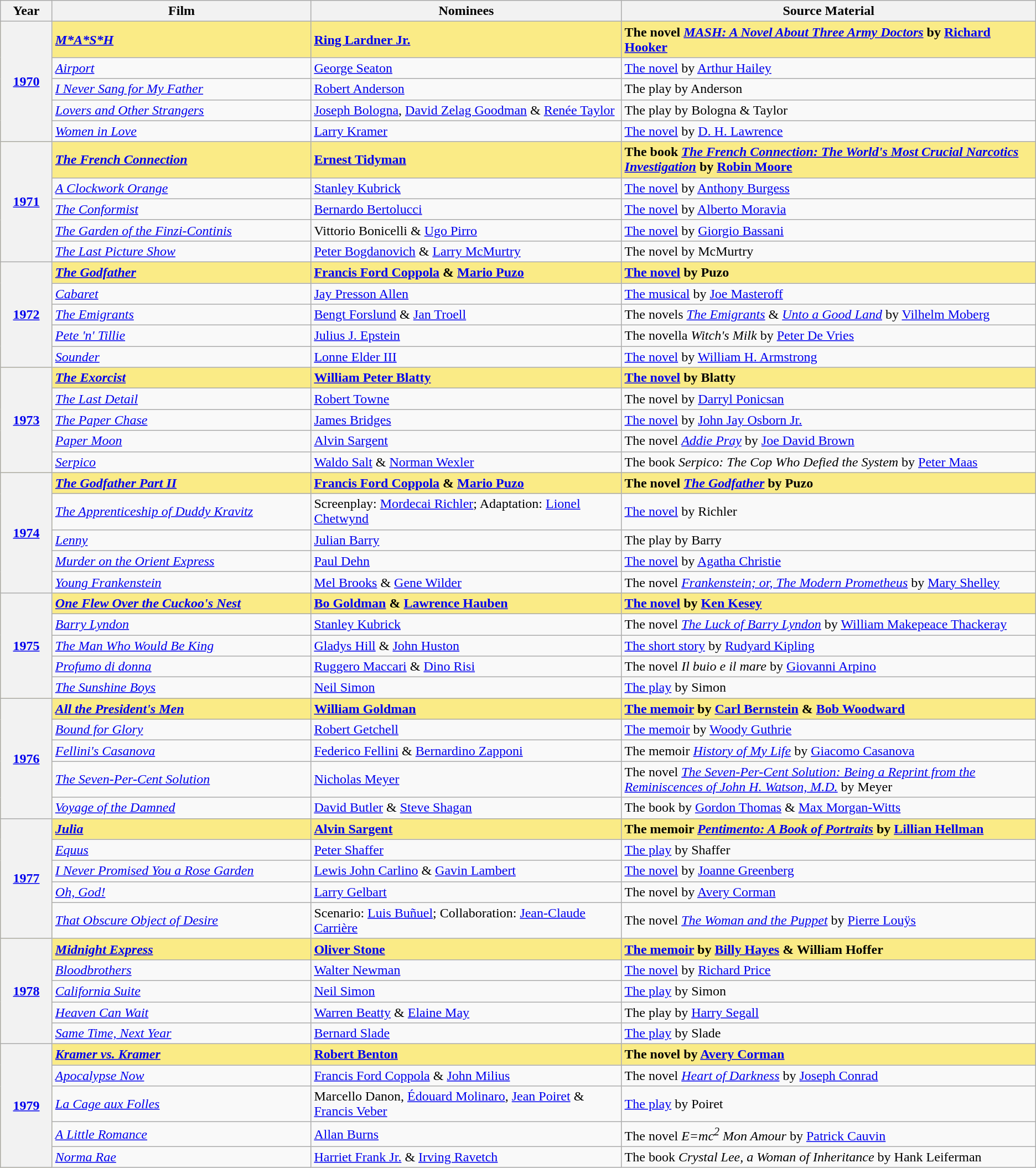<table class="wikitable">
<tr>
<th width="5%">Year</th>
<th width="25%">Film</th>
<th width="30%">Nominees</th>
<th width="40%">Source Material</th>
</tr>
<tr style="background:#FAEB86">
<th rowspan="5"><a href='#'>1970</a><br></th>
<td><strong><em><a href='#'>M*A*S*H</a></em></strong></td>
<td><strong><a href='#'>Ring Lardner Jr.</a></strong></td>
<td><strong>The novel <em><a href='#'>MASH: A Novel About Three Army Doctors</a></em> by <a href='#'>Richard Hooker</a></strong></td>
</tr>
<tr>
<td><em><a href='#'>Airport</a></em></td>
<td><a href='#'>George Seaton</a></td>
<td><a href='#'>The novel</a> by <a href='#'>Arthur Hailey</a></td>
</tr>
<tr>
<td><em><a href='#'>I Never Sang for My Father</a></em></td>
<td><a href='#'>Robert Anderson</a></td>
<td>The play by Anderson</td>
</tr>
<tr>
<td><em><a href='#'>Lovers and Other Strangers</a></em></td>
<td><a href='#'>Joseph Bologna</a>, <a href='#'>David Zelag Goodman</a> & <a href='#'>Renée Taylor</a></td>
<td>The play by Bologna & Taylor</td>
</tr>
<tr>
<td><em><a href='#'>Women in Love</a></em></td>
<td><a href='#'>Larry Kramer</a></td>
<td><a href='#'>The novel</a> by <a href='#'>D. H. Lawrence</a></td>
</tr>
<tr style="background:#FAEB86">
<th rowspan="5"><a href='#'>1971</a><br></th>
<td><strong><em><a href='#'>The French Connection</a></em></strong></td>
<td><strong><a href='#'>Ernest Tidyman</a></strong></td>
<td><strong>The book <em><a href='#'>The French Connection: The World's Most Crucial Narcotics Investigation</a></em> by <a href='#'>Robin Moore</a></strong></td>
</tr>
<tr>
<td><em><a href='#'>A Clockwork Orange</a></em></td>
<td><a href='#'>Stanley Kubrick</a></td>
<td><a href='#'>The novel</a> by <a href='#'>Anthony Burgess</a></td>
</tr>
<tr>
<td><em><a href='#'>The Conformist</a></em></td>
<td><a href='#'>Bernardo Bertolucci</a></td>
<td><a href='#'>The novel</a> by <a href='#'>Alberto Moravia</a></td>
</tr>
<tr>
<td><em><a href='#'>The Garden of the Finzi-Continis</a></em></td>
<td>Vittorio Bonicelli & <a href='#'>Ugo Pirro</a></td>
<td><a href='#'>The novel</a> by <a href='#'>Giorgio Bassani</a></td>
</tr>
<tr>
<td><em><a href='#'>The Last Picture Show</a></em></td>
<td><a href='#'>Peter Bogdanovich</a> & <a href='#'>Larry McMurtry</a></td>
<td>The novel by McMurtry</td>
</tr>
<tr style="background:#FAEB86">
<th rowspan="5"><a href='#'>1972</a><br></th>
<td><strong><em><a href='#'>The Godfather</a></em></strong></td>
<td><strong><a href='#'>Francis Ford Coppola</a> & <a href='#'>Mario Puzo</a></strong></td>
<td><strong><a href='#'>The novel</a> by Puzo</strong></td>
</tr>
<tr>
<td><em><a href='#'>Cabaret</a></em></td>
<td><a href='#'>Jay Presson Allen</a></td>
<td><a href='#'>The musical</a> by <a href='#'>Joe Masteroff</a></td>
</tr>
<tr>
<td><em><a href='#'>The Emigrants</a></em></td>
<td><a href='#'>Bengt Forslund</a> & <a href='#'>Jan Troell</a></td>
<td>The novels <em><a href='#'>The Emigrants</a></em> & <em><a href='#'>Unto a Good Land</a></em> by <a href='#'>Vilhelm Moberg</a></td>
</tr>
<tr>
<td><em><a href='#'>Pete 'n' Tillie</a></em></td>
<td><a href='#'>Julius J. Epstein</a></td>
<td>The novella <em>Witch's Milk</em> by <a href='#'>Peter De Vries</a></td>
</tr>
<tr>
<td><em><a href='#'>Sounder</a></em></td>
<td><a href='#'>Lonne Elder III</a></td>
<td><a href='#'>The novel</a> by <a href='#'>William H. Armstrong</a></td>
</tr>
<tr style="background:#FAEB86">
<th rowspan="5"><a href='#'>1973</a><br></th>
<td><strong><em><a href='#'>The Exorcist</a></em></strong></td>
<td><strong><a href='#'>William Peter Blatty</a></strong></td>
<td><strong><a href='#'>The novel</a> by Blatty</strong></td>
</tr>
<tr>
<td><em><a href='#'>The Last Detail</a></em></td>
<td><a href='#'>Robert Towne</a></td>
<td>The novel by <a href='#'>Darryl Ponicsan</a></td>
</tr>
<tr>
<td><em><a href='#'>The Paper Chase</a></em></td>
<td><a href='#'>James Bridges</a></td>
<td><a href='#'>The novel</a> by <a href='#'>John Jay Osborn Jr.</a></td>
</tr>
<tr>
<td><em><a href='#'>Paper Moon</a></em></td>
<td><a href='#'>Alvin Sargent</a></td>
<td>The novel <em><a href='#'>Addie Pray</a></em> by <a href='#'>Joe David Brown</a></td>
</tr>
<tr>
<td><em><a href='#'>Serpico</a></em></td>
<td><a href='#'>Waldo Salt</a> & <a href='#'>Norman Wexler</a></td>
<td>The book <em>Serpico: The Cop Who Defied the System</em> by <a href='#'>Peter Maas</a></td>
</tr>
<tr style="background:#FAEB86">
<th rowspan="5"><a href='#'>1974</a><br></th>
<td><strong><em><a href='#'>The Godfather Part II</a></em></strong></td>
<td><strong><a href='#'>Francis Ford Coppola</a> & <a href='#'>Mario Puzo</a></strong></td>
<td><strong>The novel <em><a href='#'>The Godfather</a></em> by Puzo</strong></td>
</tr>
<tr>
<td><em><a href='#'>The Apprenticeship of Duddy Kravitz</a></em></td>
<td>Screenplay: <a href='#'>Mordecai Richler</a>; Adaptation: <a href='#'>Lionel Chetwynd</a></td>
<td><a href='#'>The novel</a> by Richler</td>
</tr>
<tr>
<td><em><a href='#'>Lenny</a></em></td>
<td><a href='#'>Julian Barry</a></td>
<td>The play by Barry</td>
</tr>
<tr>
<td><em><a href='#'>Murder on the Orient Express</a></em></td>
<td><a href='#'>Paul Dehn</a></td>
<td><a href='#'>The novel</a> by <a href='#'>Agatha Christie</a></td>
</tr>
<tr>
<td><em><a href='#'>Young Frankenstein</a></em></td>
<td><a href='#'>Mel Brooks</a> & <a href='#'>Gene Wilder</a></td>
<td>The novel <em><a href='#'>Frankenstein; or, The Modern Prometheus</a></em> by <a href='#'>Mary Shelley</a></td>
</tr>
<tr style="background:#FAEB86">
<th rowspan="5"><a href='#'>1975</a><br></th>
<td><strong><em><a href='#'>One Flew Over the Cuckoo's Nest</a></em></strong></td>
<td><strong><a href='#'>Bo Goldman</a> & <a href='#'>Lawrence Hauben</a></strong></td>
<td><strong><a href='#'>The novel</a> by <a href='#'>Ken Kesey</a></strong></td>
</tr>
<tr>
<td><em><a href='#'>Barry Lyndon</a></em></td>
<td><a href='#'>Stanley Kubrick</a></td>
<td>The novel <em><a href='#'>The Luck of Barry Lyndon</a></em> by <a href='#'>William Makepeace Thackeray</a></td>
</tr>
<tr>
<td><em><a href='#'>The Man Who Would Be King</a></em></td>
<td><a href='#'>Gladys Hill</a> & <a href='#'>John Huston</a></td>
<td><a href='#'>The short story</a> by <a href='#'>Rudyard Kipling</a></td>
</tr>
<tr>
<td><em><a href='#'>Profumo di donna</a></em></td>
<td><a href='#'>Ruggero Maccari</a> & <a href='#'>Dino Risi</a></td>
<td>The novel <em>Il buio e il mare</em> by <a href='#'>Giovanni Arpino</a></td>
</tr>
<tr>
<td><em><a href='#'>The Sunshine Boys</a></em></td>
<td><a href='#'>Neil Simon</a></td>
<td><a href='#'>The play</a> by Simon</td>
</tr>
<tr style="background:#FAEB86">
<th rowspan="5"><a href='#'>1976</a><br></th>
<td><strong><em><a href='#'>All the President's Men</a></em></strong></td>
<td><strong><a href='#'>William Goldman</a></strong></td>
<td><strong><a href='#'>The memoir</a> by <a href='#'>Carl Bernstein</a> & <a href='#'>Bob Woodward</a></strong></td>
</tr>
<tr>
<td><em><a href='#'>Bound for Glory</a></em></td>
<td><a href='#'>Robert Getchell</a></td>
<td><a href='#'>The memoir</a> by <a href='#'>Woody Guthrie</a></td>
</tr>
<tr>
<td><em><a href='#'>Fellini's Casanova</a></em></td>
<td><a href='#'>Federico Fellini</a> & <a href='#'>Bernardino Zapponi</a></td>
<td>The memoir <em><a href='#'>History of My Life</a></em> by <a href='#'>Giacomo Casanova</a></td>
</tr>
<tr>
<td><em><a href='#'>The Seven-Per-Cent Solution</a></em></td>
<td><a href='#'>Nicholas Meyer</a></td>
<td>The novel <em><a href='#'>The Seven-Per-Cent Solution: Being a Reprint from the Reminiscences of John H. Watson, M.D.</a></em> by Meyer</td>
</tr>
<tr>
<td><em><a href='#'>Voyage of the Damned</a></em></td>
<td><a href='#'>David Butler</a> & <a href='#'>Steve Shagan</a></td>
<td>The book by <a href='#'>Gordon Thomas</a> & <a href='#'>Max Morgan-Witts</a></td>
</tr>
<tr style="background:#FAEB86">
<th rowspan="5"><a href='#'>1977</a><br></th>
<td><strong><em><a href='#'>Julia</a></em></strong></td>
<td><strong><a href='#'>Alvin Sargent</a></strong></td>
<td><strong>The memoir <em><a href='#'>Pentimento: A Book of Portraits</a></em> by <a href='#'>Lillian Hellman</a></strong></td>
</tr>
<tr>
<td><em><a href='#'>Equus</a></em></td>
<td><a href='#'>Peter Shaffer</a></td>
<td><a href='#'>The play</a> by Shaffer</td>
</tr>
<tr>
<td><em><a href='#'>I Never Promised You a Rose Garden</a></em></td>
<td><a href='#'>Lewis John Carlino</a> & <a href='#'>Gavin Lambert</a></td>
<td><a href='#'>The novel</a> by <a href='#'>Joanne Greenberg</a></td>
</tr>
<tr>
<td><em><a href='#'>Oh, God!</a></em></td>
<td><a href='#'>Larry Gelbart</a></td>
<td>The novel by <a href='#'>Avery Corman</a></td>
</tr>
<tr>
<td><em><a href='#'>That Obscure Object of Desire</a></em></td>
<td>Scenario: <a href='#'>Luis Buñuel</a>; Collaboration: <a href='#'>Jean-Claude Carrière</a></td>
<td>The novel <em><a href='#'>The Woman and the Puppet</a></em> by <a href='#'>Pierre Louÿs</a></td>
</tr>
<tr style="background:#FAEB86">
<th rowspan="5"><a href='#'>1978</a><br></th>
<td><strong><em><a href='#'>Midnight Express</a></em></strong></td>
<td><strong><a href='#'>Oliver Stone</a></strong></td>
<td><strong><a href='#'>The memoir</a> by <a href='#'>Billy Hayes</a> & William Hoffer</strong></td>
</tr>
<tr>
<td><em><a href='#'>Bloodbrothers</a></em></td>
<td><a href='#'>Walter Newman</a></td>
<td><a href='#'>The novel</a> by <a href='#'>Richard Price</a></td>
</tr>
<tr>
<td><em><a href='#'>California Suite</a></em></td>
<td><a href='#'>Neil Simon</a></td>
<td><a href='#'>The play</a> by Simon</td>
</tr>
<tr>
<td><em><a href='#'>Heaven Can Wait</a></em></td>
<td><a href='#'>Warren Beatty</a> & <a href='#'>Elaine May</a></td>
<td>The play by <a href='#'>Harry Segall</a></td>
</tr>
<tr>
<td><em><a href='#'>Same Time, Next Year</a></em></td>
<td><a href='#'>Bernard Slade</a></td>
<td><a href='#'>The play</a> by Slade</td>
</tr>
<tr style="background:#FAEB86">
<th rowspan="5"><a href='#'>1979</a><br></th>
<td><strong><em><a href='#'>Kramer vs. Kramer</a></em></strong></td>
<td><strong><a href='#'>Robert Benton</a></strong></td>
<td><strong>The novel by <a href='#'>Avery Corman</a></strong></td>
</tr>
<tr>
<td><em><a href='#'>Apocalypse Now</a></em></td>
<td><a href='#'>Francis Ford Coppola</a> & <a href='#'>John Milius</a></td>
<td>The novel <em><a href='#'>Heart of Darkness</a></em> by <a href='#'>Joseph Conrad</a></td>
</tr>
<tr>
<td><em><a href='#'>La Cage aux Folles</a></em></td>
<td>Marcello Danon, <a href='#'>Édouard Molinaro</a>, <a href='#'>Jean Poiret</a> & <a href='#'>Francis Veber</a></td>
<td><a href='#'>The play</a> by Poiret</td>
</tr>
<tr>
<td><em><a href='#'>A Little Romance</a></em></td>
<td><a href='#'>Allan Burns</a></td>
<td>The novel <em>E=mc<sup>2</sup> Mon Amour</em> by <a href='#'>Patrick Cauvin</a></td>
</tr>
<tr>
<td><em><a href='#'>Norma Rae</a></em></td>
<td><a href='#'>Harriet Frank Jr.</a> & <a href='#'>Irving Ravetch</a></td>
<td>The book <em>Crystal Lee, a Woman of Inheritance</em> by Hank Leiferman</td>
</tr>
</table>
